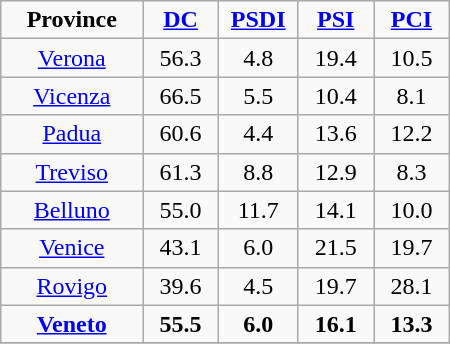<table class="wikitable" style="text-align:center; width:300px">
<tr>
<td style="width:100px"><strong>Province</strong></td>
<td style="width:50px"><strong><a href='#'>DC</a></strong></td>
<td style="width:50px"><strong><a href='#'>PSDI</a></strong></td>
<td style="width:50px"><strong><a href='#'>PSI</a></strong></td>
<td style="width:50px"><strong><a href='#'>PCI</a></strong></td>
</tr>
<tr>
<td><a href='#'>Verona</a></td>
<td>56.3</td>
<td>4.8</td>
<td>19.4</td>
<td>10.5</td>
</tr>
<tr>
<td><a href='#'>Vicenza</a></td>
<td>66.5</td>
<td>5.5</td>
<td>10.4</td>
<td>8.1</td>
</tr>
<tr>
<td><a href='#'>Padua</a></td>
<td>60.6</td>
<td>4.4</td>
<td>13.6</td>
<td>12.2</td>
</tr>
<tr>
<td><a href='#'>Treviso</a></td>
<td>61.3</td>
<td>8.8</td>
<td>12.9</td>
<td>8.3</td>
</tr>
<tr>
<td><a href='#'>Belluno</a></td>
<td>55.0</td>
<td>11.7</td>
<td>14.1</td>
<td>10.0</td>
</tr>
<tr>
<td><a href='#'>Venice</a></td>
<td>43.1</td>
<td>6.0</td>
<td>21.5</td>
<td>19.7</td>
</tr>
<tr>
<td><a href='#'>Rovigo</a></td>
<td>39.6</td>
<td>4.5</td>
<td>19.7</td>
<td>28.1</td>
</tr>
<tr>
<td><strong><a href='#'>Veneto</a></strong></td>
<td><strong>55.5</strong></td>
<td><strong>6.0</strong></td>
<td><strong>16.1</strong></td>
<td><strong>13.3</strong></td>
</tr>
<tr>
</tr>
</table>
